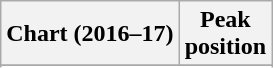<table class="wikitable sortable plainrowheaders" style="text-align:center;">
<tr>
<th>Chart (2016–17)</th>
<th>Peak<br>position</th>
</tr>
<tr>
</tr>
<tr>
</tr>
<tr>
</tr>
<tr>
</tr>
<tr>
</tr>
<tr>
</tr>
</table>
